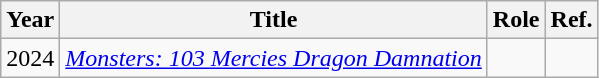<table class="wikitable">
<tr>
<th>Year</th>
<th>Title</th>
<th>Role</th>
<th>Ref.</th>
</tr>
<tr>
<td>2024</td>
<td><em><a href='#'>Monsters: 103 Mercies Dragon Damnation</a></em></td>
<td></td>
<td></td>
</tr>
</table>
